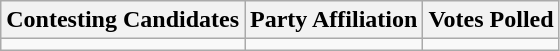<table class="wikitable sortable">
<tr>
<th>Contesting Candidates</th>
<th>Party Affiliation</th>
<th>Votes Polled</th>
</tr>
<tr>
<td></td>
<td></td>
<td></td>
</tr>
</table>
